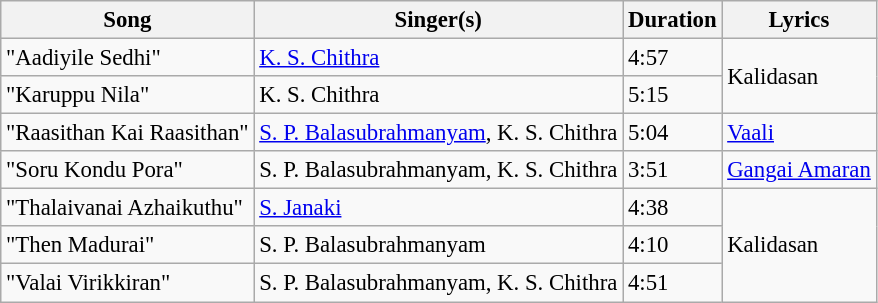<table class="wikitable" style="font-size:95%;">
<tr>
<th>Song</th>
<th>Singer(s)</th>
<th>Duration</th>
<th>Lyrics</th>
</tr>
<tr>
<td>"Aadiyile Sedhi"</td>
<td><a href='#'>K. S. Chithra</a></td>
<td>4:57</td>
<td rowspan=2>Kalidasan</td>
</tr>
<tr>
<td>"Karuppu Nila"</td>
<td>K. S. Chithra</td>
<td>5:15</td>
</tr>
<tr>
<td>"Raasithan Kai Raasithan"</td>
<td><a href='#'>S. P. Balasubrahmanyam</a>, K. S. Chithra</td>
<td>5:04</td>
<td><a href='#'>Vaali</a></td>
</tr>
<tr>
<td>"Soru Kondu Pora"</td>
<td>S. P. Balasubrahmanyam, K. S. Chithra</td>
<td>3:51</td>
<td><a href='#'>Gangai Amaran</a></td>
</tr>
<tr>
<td>"Thalaivanai Azhaikuthu"</td>
<td><a href='#'>S. Janaki</a></td>
<td>4:38</td>
<td rowspan=3>Kalidasan</td>
</tr>
<tr>
<td>"Then Madurai"</td>
<td>S. P. Balasubrahmanyam</td>
<td>4:10</td>
</tr>
<tr>
<td>"Valai Virikkiran"</td>
<td>S. P. Balasubrahmanyam, K. S. Chithra</td>
<td>4:51</td>
</tr>
</table>
